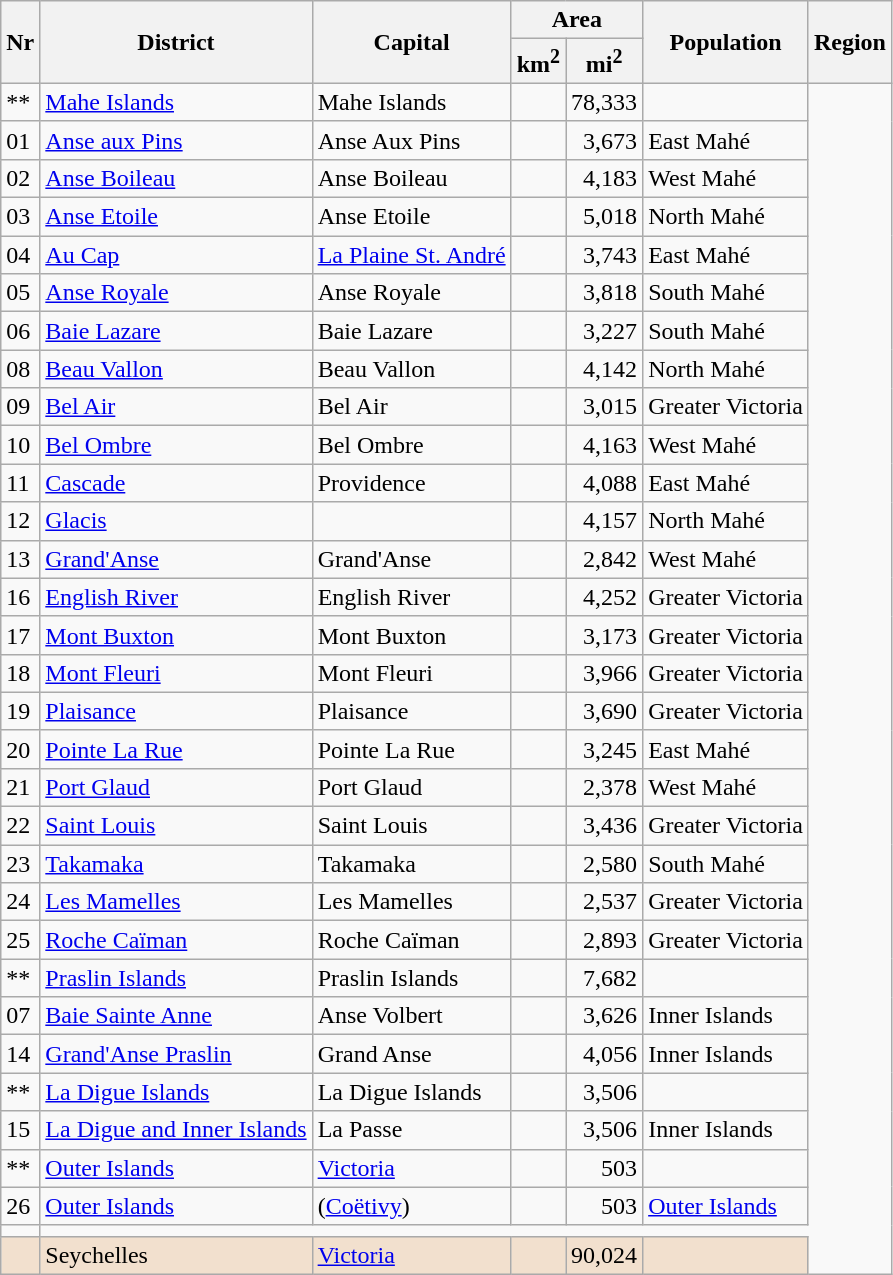<table class="wikitable sortable">
<tr>
<th scope="col" rowspan=2>Nr </th>
<th scope="col" rowspan=2>District</th>
<th scope="col" rowspan=2>Capital</th>
<th scope="col" colspan=2>Area</th>
<th scope="col" rowspan=2>Population</th>
<th scope="col" rowspan=2>Region</th>
</tr>
<tr>
<th scope="col">km<sup>2</sup></th>
<th scope="col">mi<sup>2</sup></th>
</tr>
<tr>
<td>**</td>
<td><a href='#'>Mahe Islands</a></td>
<td>Mahe Islands</td>
<td></td>
<td align="right">78,333</td>
<td></td>
</tr>
<tr>
<td>01</td>
<td><a href='#'>Anse aux Pins</a></td>
<td>Anse Aux Pins</td>
<td></td>
<td align="right">3,673</td>
<td>East Mahé</td>
</tr>
<tr>
<td>02</td>
<td><a href='#'>Anse Boileau</a></td>
<td>Anse Boileau</td>
<td></td>
<td align="right">4,183</td>
<td>West Mahé</td>
</tr>
<tr>
<td>03</td>
<td><a href='#'>Anse Etoile</a></td>
<td>Anse Etoile</td>
<td></td>
<td align="right">5,018</td>
<td>North Mahé</td>
</tr>
<tr>
<td>04</td>
<td><a href='#'>Au Cap</a></td>
<td><a href='#'>La Plaine St. André</a></td>
<td></td>
<td align="right">3,743</td>
<td>East Mahé</td>
</tr>
<tr>
<td>05</td>
<td><a href='#'>Anse Royale</a></td>
<td>Anse Royale</td>
<td></td>
<td align="right">3,818</td>
<td>South Mahé</td>
</tr>
<tr>
<td>06</td>
<td><a href='#'>Baie Lazare</a></td>
<td>Baie Lazare</td>
<td></td>
<td align="right">3,227</td>
<td>South Mahé</td>
</tr>
<tr>
<td>08</td>
<td><a href='#'>Beau Vallon</a></td>
<td>Beau Vallon</td>
<td></td>
<td align="right">4,142</td>
<td>North Mahé</td>
</tr>
<tr>
<td>09</td>
<td><a href='#'>Bel Air</a></td>
<td>Bel Air</td>
<td></td>
<td align="right">3,015</td>
<td>Greater Victoria</td>
</tr>
<tr>
<td>10</td>
<td><a href='#'>Bel Ombre</a></td>
<td>Bel Ombre</td>
<td></td>
<td align="right">4,163</td>
<td>West Mahé</td>
</tr>
<tr>
<td>11</td>
<td><a href='#'>Cascade</a></td>
<td>Providence</td>
<td></td>
<td align="right">4,088</td>
<td>East Mahé</td>
</tr>
<tr>
<td>12</td>
<td><a href='#'>Glacis</a></td>
<td></td>
<td></td>
<td align="right">4,157</td>
<td>North Mahé</td>
</tr>
<tr>
<td>13</td>
<td><a href='#'>Grand'Anse</a></td>
<td>Grand'Anse</td>
<td></td>
<td align="right">2,842</td>
<td>West Mahé</td>
</tr>
<tr>
<td>16</td>
<td><a href='#'>English River</a></td>
<td>English River</td>
<td></td>
<td align="right">4,252</td>
<td>Greater Victoria</td>
</tr>
<tr>
<td>17</td>
<td><a href='#'>Mont Buxton</a></td>
<td>Mont Buxton</td>
<td></td>
<td align="right">3,173</td>
<td>Greater Victoria</td>
</tr>
<tr>
<td>18</td>
<td><a href='#'>Mont Fleuri</a></td>
<td>Mont Fleuri</td>
<td></td>
<td align="right">3,966</td>
<td>Greater Victoria</td>
</tr>
<tr>
<td>19</td>
<td><a href='#'>Plaisance</a></td>
<td>Plaisance</td>
<td></td>
<td align="right">3,690</td>
<td>Greater Victoria</td>
</tr>
<tr>
<td>20</td>
<td><a href='#'>Pointe La Rue</a></td>
<td>Pointe La Rue</td>
<td></td>
<td align="right">3,245</td>
<td>East Mahé</td>
</tr>
<tr>
<td>21</td>
<td><a href='#'>Port Glaud</a></td>
<td>Port Glaud</td>
<td></td>
<td align="right">2,378</td>
<td>West Mahé</td>
</tr>
<tr>
<td>22</td>
<td><a href='#'>Saint Louis</a></td>
<td>Saint Louis</td>
<td></td>
<td align="right">3,436</td>
<td>Greater Victoria</td>
</tr>
<tr>
<td>23</td>
<td><a href='#'>Takamaka</a></td>
<td>Takamaka</td>
<td></td>
<td align="right">2,580</td>
<td>South Mahé</td>
</tr>
<tr>
<td>24</td>
<td><a href='#'>Les Mamelles</a></td>
<td>Les Mamelles</td>
<td></td>
<td align="right">2,537</td>
<td>Greater Victoria</td>
</tr>
<tr>
<td>25</td>
<td><a href='#'>Roche Caïman</a></td>
<td>Roche Caïman</td>
<td></td>
<td align="right">2,893</td>
<td>Greater Victoria</td>
</tr>
<tr>
<td>**</td>
<td><a href='#'>Praslin Islands</a> </td>
<td>Praslin Islands</td>
<td></td>
<td align="right">7,682</td>
<td></td>
</tr>
<tr>
<td>07</td>
<td><a href='#'>Baie Sainte Anne</a></td>
<td>Anse Volbert</td>
<td></td>
<td align="right">3,626</td>
<td>Inner Islands</td>
</tr>
<tr>
<td>14</td>
<td><a href='#'>Grand'Anse Praslin</a></td>
<td>Grand Anse</td>
<td></td>
<td align="right">4,056</td>
<td>Inner Islands</td>
</tr>
<tr>
<td>**</td>
<td><a href='#'>La Digue Islands</a> </td>
<td>La Digue Islands</td>
<td></td>
<td align="right">3,506</td>
<td></td>
</tr>
<tr>
<td>15</td>
<td><a href='#'>La Digue and Inner Islands</a></td>
<td>La Passe</td>
<td></td>
<td align="right">3,506</td>
<td>Inner Islands</td>
</tr>
<tr>
<td>**</td>
<td><a href='#'>Outer Islands</a></td>
<td><a href='#'>Victoria</a></td>
<td></td>
<td align="right">503</td>
<td></td>
</tr>
<tr>
<td>26</td>
<td><a href='#'>Outer Islands</a></td>
<td>(<a href='#'>Coëtivy</a>)</td>
<td></td>
<td align="right">503</td>
<td><a href='#'>Outer Islands</a></td>
</tr>
<tr>
<td></td>
</tr>
<tr style="background:#F2E0CE;" | class="sortbottom">
<td> </td>
<td>Seychelles</td>
<td><a href='#'>Victoria</a></td>
<td></td>
<td align="right">90,024</td>
<td> </td>
</tr>
</table>
